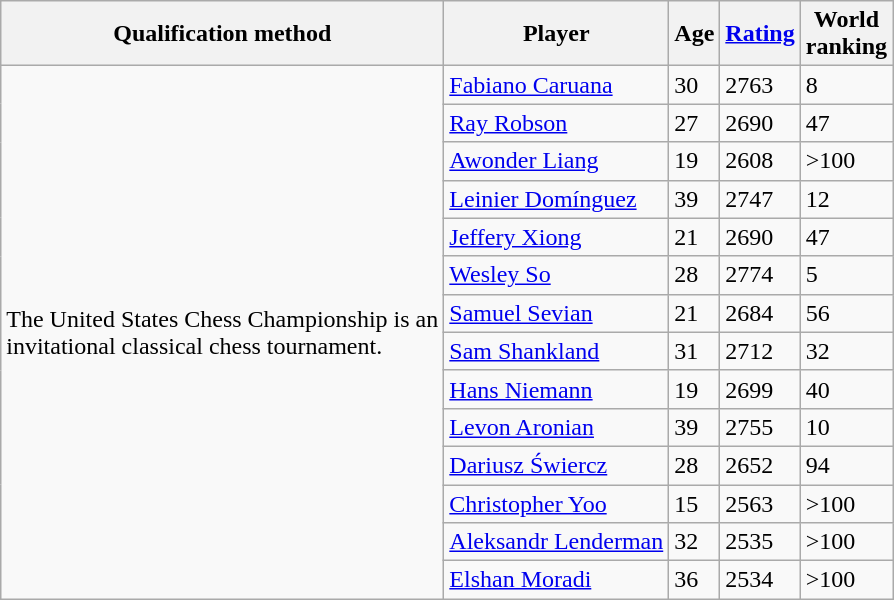<table class="wikitable sortable" style="text-align: left;">
<tr>
<th>Qualification method</th>
<th>Player</th>
<th>Age</th>
<th><a href='#'>Rating</a></th>
<th>World<br>ranking</th>
</tr>
<tr>
<td rowspan="14">The United States Chess Championship is an<br>invitational classical chess tournament.</td>
<td> <a href='#'>Fabiano Caruana</a></td>
<td>30</td>
<td>2763</td>
<td>8</td>
</tr>
<tr>
<td> <a href='#'>Ray Robson</a></td>
<td>27</td>
<td>2690</td>
<td>47</td>
</tr>
<tr>
<td> <a href='#'>Awonder Liang</a></td>
<td>19</td>
<td>2608</td>
<td>>100</td>
</tr>
<tr>
<td> <a href='#'>Leinier Domínguez</a></td>
<td>39</td>
<td>2747</td>
<td>12</td>
</tr>
<tr>
<td> <a href='#'>Jeffery Xiong</a></td>
<td>21</td>
<td>2690</td>
<td>47</td>
</tr>
<tr>
<td> <a href='#'>Wesley So</a> </td>
<td>28</td>
<td>2774</td>
<td>5</td>
</tr>
<tr>
<td> <a href='#'>Samuel Sevian</a></td>
<td>21</td>
<td>2684</td>
<td>56</td>
</tr>
<tr>
<td> <a href='#'>Sam Shankland</a></td>
<td>31</td>
<td>2712</td>
<td>32</td>
</tr>
<tr>
<td> <a href='#'>Hans Niemann</a></td>
<td>19</td>
<td>2699</td>
<td>40</td>
</tr>
<tr>
<td> <a href='#'>Levon Aronian</a></td>
<td>39</td>
<td>2755</td>
<td>10</td>
</tr>
<tr>
<td> <a href='#'>Dariusz Świercz</a></td>
<td>28</td>
<td>2652</td>
<td>94</td>
</tr>
<tr>
<td> <a href='#'>Christopher Yoo</a></td>
<td>15</td>
<td>2563</td>
<td>>100</td>
</tr>
<tr>
<td> <a href='#'>Aleksandr Lenderman</a></td>
<td>32</td>
<td>2535</td>
<td>>100</td>
</tr>
<tr>
<td> <a href='#'>Elshan Moradi</a></td>
<td>36</td>
<td>2534</td>
<td>>100</td>
</tr>
</table>
